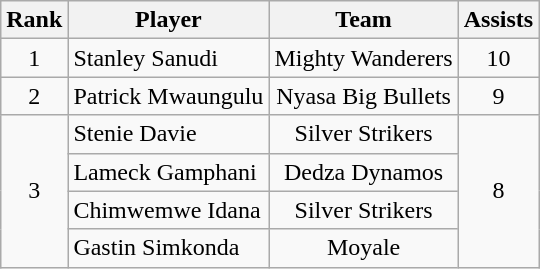<table class="wikitable" style="text-align:center;">
<tr>
<th>Rank</th>
<th>Player</th>
<th>Team</th>
<th>Assists</th>
</tr>
<tr>
<td>1</td>
<td align=left> Stanley Sanudi</td>
<td>Mighty Wanderers</td>
<td>10</td>
</tr>
<tr>
<td>2</td>
<td align=left> Patrick Mwaungulu</td>
<td>Nyasa Big Bullets</td>
<td>9</td>
</tr>
<tr>
<td rowspan=4>3</td>
<td align=left> Stenie Davie</td>
<td>Silver Strikers</td>
<td rowspan=4>8</td>
</tr>
<tr>
<td align=left> Lameck Gamphani</td>
<td>Dedza Dynamos</td>
</tr>
<tr>
<td align=left> Chimwemwe Idana</td>
<td>Silver Strikers</td>
</tr>
<tr>
<td align=left> Gastin Simkonda</td>
<td>Moyale</td>
</tr>
</table>
